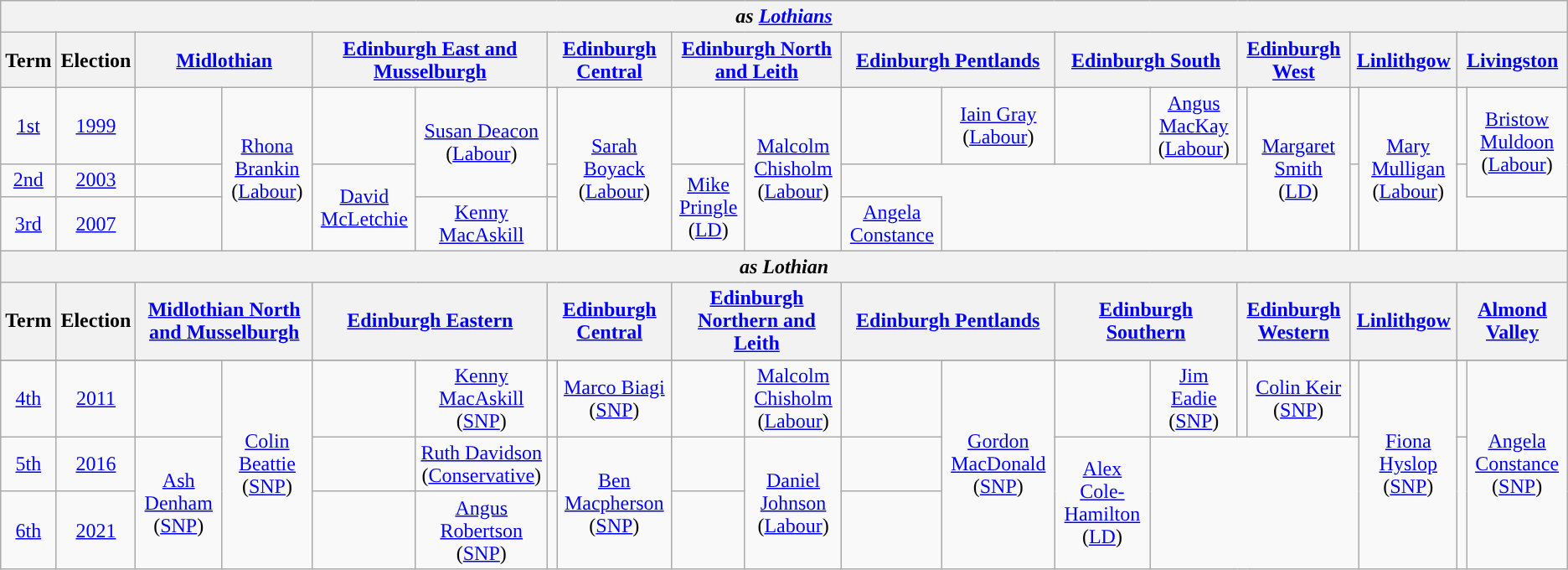<table class="wikitable" style="text-align:center">
<tr>
<th colspan="20"><em>as <a href='#'>Lothians</a></em></th>
</tr>
<tr>
<th>Term</th>
<th>Election</th>
<th colspan="2"><a href='#'>Midlothian</a></th>
<th colspan="2"><a href='#'>Edinburgh East and Musselburgh</a></th>
<th colspan="2"><a href='#'>Edinburgh Central</a></th>
<th colspan="2"><a href='#'>Edinburgh North and Leith</a></th>
<th colspan="2"><a href='#'>Edinburgh Pentlands</a></th>
<th colspan="2"><a href='#'>Edinburgh South</a></th>
<th colspan="2"><a href='#'>Edinburgh West</a></th>
<th colspan="2"><a href='#'>Linlithgow</a></th>
<th colspan="2"><a href='#'>Livingston</a></th>
</tr>
<tr>
<td><a href='#'>1st</a></td>
<td><a href='#'>1999</a></td>
<td></td>
<td rowspan="3"><a href='#'>Rhona Brankin</a><br>(<a href='#'>Labour</a>)</td>
<td></td>
<td rowspan="2"><a href='#'>Susan Deacon</a><br>(<a href='#'>Labour</a>)</td>
<td></td>
<td rowspan="3"><a href='#'>Sarah Boyack</a><br>(<a href='#'>Labour</a>)</td>
<td></td>
<td rowspan="3"><a href='#'>Malcolm Chisholm</a><br>(<a href='#'>Labour</a>)</td>
<td></td>
<td rowspan="1"><a href='#'>Iain Gray</a><br>(<a href='#'>Labour</a>)</td>
<td></td>
<td rowspan="1"><a href='#'>Angus MacKay</a><br>(<a href='#'>Labour</a>)</td>
<td></td>
<td rowspan="3"><a href='#'>Margaret Smith</a><br>(<a href='#'>LD</a>)</td>
<td></td>
<td rowspan="3"><a href='#'>Mary Mulligan</a><br>(<a href='#'>Labour</a>)</td>
<td></td>
<td rowspan="2"><a href='#'>Bristow Muldoon</a><br>(<a href='#'>Labour</a>)</td>
</tr>
<tr>
<td><a href='#'>2nd</a></td>
<td><a href='#'>2003</a></td>
<td></td>
<td Rowspan="2"><a href='#'>David McLetchie</a><br></td>
<td></td>
<td rowspan="2"><a href='#'>Mike Pringle</a><br>(<a href='#'>LD</a>)</td>
</tr>
<tr>
<td><a href='#'>3rd</a></td>
<td><a href='#'>2007</a></td>
<td></td>
<td><a href='#'>Kenny MacAskill</a><br></td>
<td></td>
<td><a href='#'>Angela Constance</a><br></td>
</tr>
<tr>
<th colspan="20"><em>as Lothian</em></th>
</tr>
<tr>
<th>Term</th>
<th>Election</th>
<th colspan="2"><a href='#'>Midlothian North and Musselburgh</a></th>
<th colspan="2"><a href='#'>Edinburgh Eastern</a></th>
<th colspan="2"><a href='#'>Edinburgh Central</a></th>
<th colspan="2"><a href='#'>Edinburgh Northern and Leith</a></th>
<th colspan="2"><a href='#'>Edinburgh Pentlands</a></th>
<th colspan="2"><a href='#'>Edinburgh Southern</a></th>
<th colspan="2"><a href='#'>Edinburgh Western</a></th>
<th colspan="2"><a href='#'>Linlithgow</a></th>
<th colspan="2"><a href='#'>Almond Valley</a></th>
</tr>
<tr>
</tr>
<tr>
<td><a href='#'>4th</a></td>
<td><a href='#'>2011</a></td>
<td></td>
<td rowspan="3"><a href='#'>Colin Beattie</a><br>(<a href='#'>SNP</a>)</td>
<td></td>
<td><a href='#'>Kenny MacAskill</a><br>(<a href='#'>SNP</a>)</td>
<td></td>
<td><a href='#'>Marco Biagi</a><br>(<a href='#'>SNP</a>)</td>
<td></td>
<td><a href='#'>Malcolm Chisholm</a><br>(<a href='#'>Labour</a>)</td>
<td></td>
<td rowspan="3"><a href='#'>Gordon MacDonald</a><br>(<a href='#'>SNP</a>)</td>
<td></td>
<td><a href='#'>Jim Eadie</a><br>(<a href='#'>SNP</a>)</td>
<td></td>
<td><a href='#'>Colin Keir</a><br>(<a href='#'>SNP</a>)</td>
<td></td>
<td rowspan="3"><a href='#'>Fiona Hyslop</a><br>(<a href='#'>SNP</a>)</td>
<td></td>
<td rowspan="3"><a href='#'>Angela Constance</a> <br>(<a href='#'>SNP</a>)</td>
</tr>
<tr>
<td><a href='#'>5th</a></td>
<td><a href='#'>2016</a></td>
<td rowspan="2"><a href='#'>Ash Denham</a><br>(<a href='#'>SNP</a>)</td>
<td></td>
<td><a href='#'>Ruth Davidson</a><br>(<a href='#'>Conservative</a>)</td>
<td></td>
<td rowspan="2"><a href='#'>Ben Macpherson</a><br>(<a href='#'>SNP</a>)</td>
<td></td>
<td rowspan="2"><a href='#'>Daniel Johnson</a><br>(<a href='#'>Labour</a>)</td>
<td></td>
<td rowspan="2"><a href='#'>Alex Cole-Hamilton</a><br>(<a href='#'>LD</a>)</td>
</tr>
<tr>
<td><a href='#'>6th</a></td>
<td><a href='#'>2021</a></td>
<td></td>
<td><a href='#'>Angus Robertson</a><br>(<a href='#'>SNP</a>)</td>
</tr>
</table>
